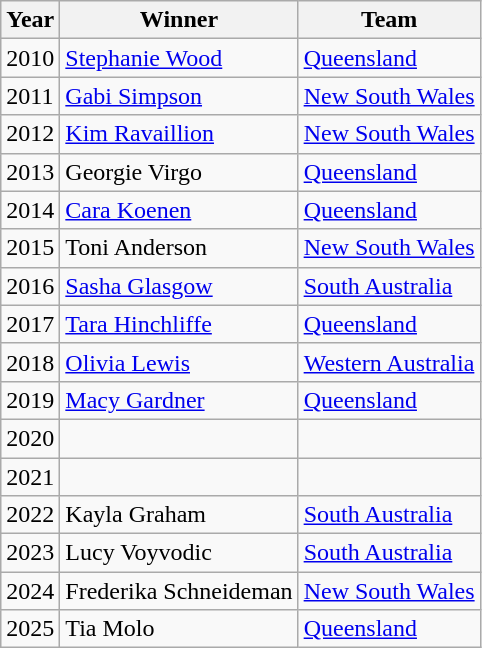<table class="wikitable collapsible">
<tr>
<th>Year</th>
<th>Winner</th>
<th>Team</th>
</tr>
<tr>
<td>2010</td>
<td><a href='#'>Stephanie Wood</a></td>
<td><a href='#'>Queensland</a></td>
</tr>
<tr>
<td>2011</td>
<td><a href='#'>Gabi Simpson</a></td>
<td><a href='#'>New South Wales</a></td>
</tr>
<tr>
<td>2012</td>
<td><a href='#'>Kim Ravaillion</a></td>
<td><a href='#'>New South Wales</a></td>
</tr>
<tr>
<td>2013</td>
<td>Georgie Virgo</td>
<td><a href='#'>Queensland</a></td>
</tr>
<tr>
<td>2014</td>
<td><a href='#'>Cara Koenen</a></td>
<td><a href='#'>Queensland</a></td>
</tr>
<tr>
<td>2015</td>
<td>Toni Anderson</td>
<td><a href='#'>New South Wales</a></td>
</tr>
<tr>
<td>2016</td>
<td><a href='#'>Sasha Glasgow</a></td>
<td><a href='#'>South Australia</a></td>
</tr>
<tr>
<td>2017</td>
<td><a href='#'>Tara Hinchliffe</a></td>
<td><a href='#'>Queensland</a></td>
</tr>
<tr>
<td>2018</td>
<td><a href='#'>Olivia Lewis</a></td>
<td><a href='#'>Western Australia</a></td>
</tr>
<tr>
<td>2019</td>
<td><a href='#'>Macy Gardner</a></td>
<td><a href='#'>Queensland</a></td>
</tr>
<tr>
<td>2020</td>
<td><em></em></td>
<td></td>
</tr>
<tr>
<td>2021</td>
<td><em></em></td>
<td></td>
</tr>
<tr>
<td>2022</td>
<td>Kayla Graham</td>
<td><a href='#'>South Australia</a></td>
</tr>
<tr>
<td>2023</td>
<td>Lucy Voyvodic</td>
<td><a href='#'>South Australia</a></td>
</tr>
<tr>
<td>2024</td>
<td>Frederika Schneideman</td>
<td><a href='#'>New South Wales</a></td>
</tr>
<tr>
<td>2025</td>
<td>Tia Molo</td>
<td><a href='#'>Queensland</a></td>
</tr>
</table>
